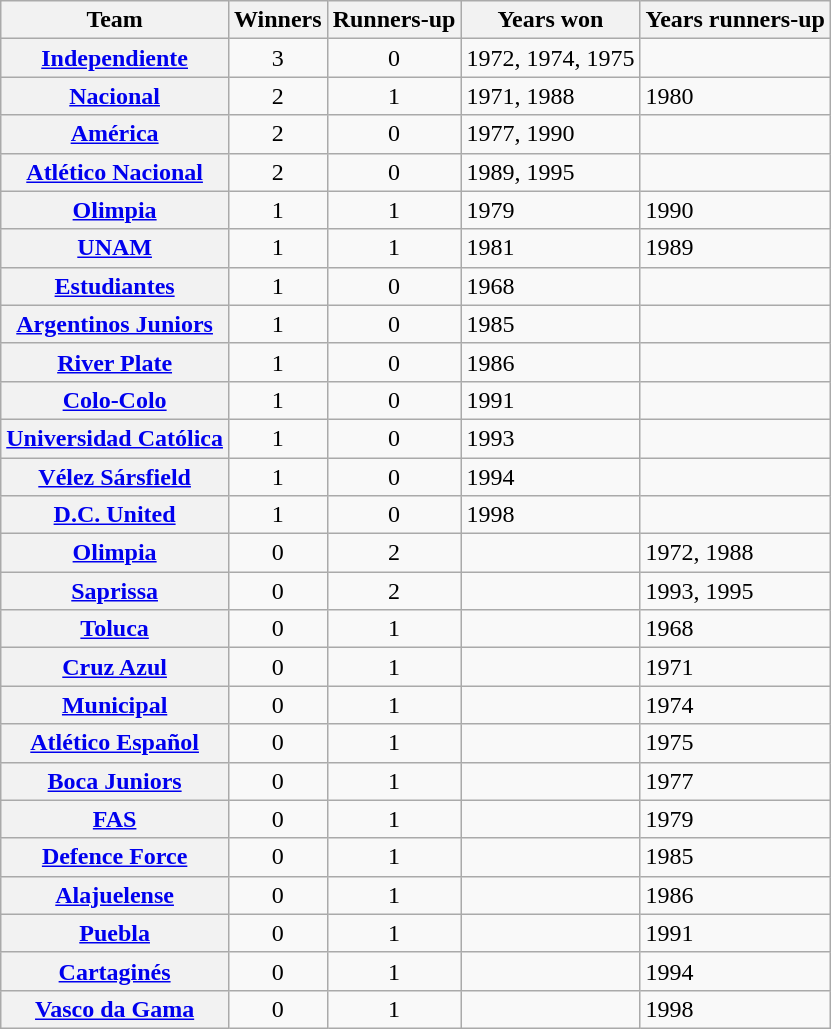<table class="wikitable plainrowheaders sortable">
<tr>
<th scope="col">Team</th>
<th scope="col">Winners</th>
<th scope="col">Runners-up</th>
<th scope="col" class="unsortable">Years won</th>
<th scope="col" class="unsortable">Years runners-up</th>
</tr>
<tr>
<th scope=row> <a href='#'>Independiente</a></th>
<td align=center>3</td>
<td align=center>0</td>
<td>1972, 1974, 1975</td>
<td></td>
</tr>
<tr>
<th scope=row> <a href='#'>Nacional</a></th>
<td align=center>2</td>
<td align=center>1</td>
<td>1971, 1988</td>
<td>1980</td>
</tr>
<tr>
<th scope=row> <a href='#'>América</a></th>
<td align=center>2</td>
<td align=center>0</td>
<td>1977, 1990</td>
<td></td>
</tr>
<tr>
<th scope=row> <a href='#'>Atlético Nacional</a></th>
<td align=center>2</td>
<td align=center>0</td>
<td>1989, 1995</td>
<td></td>
</tr>
<tr>
<th scope=row> <a href='#'>Olimpia</a></th>
<td align=center>1</td>
<td align=center>1</td>
<td>1979</td>
<td>1990</td>
</tr>
<tr>
<th scope=row> <a href='#'>UNAM</a></th>
<td align=center>1</td>
<td align=center>1</td>
<td>1981</td>
<td>1989</td>
</tr>
<tr>
<th scope=row> <a href='#'>Estudiantes</a></th>
<td align=center>1</td>
<td align=center>0</td>
<td>1968</td>
<td></td>
</tr>
<tr>
<th scope=row> <a href='#'>Argentinos Juniors</a></th>
<td align=center>1</td>
<td align=center>0</td>
<td>1985</td>
<td></td>
</tr>
<tr>
<th scope=row> <a href='#'>River Plate</a></th>
<td align=center>1</td>
<td align=center>0</td>
<td>1986</td>
<td></td>
</tr>
<tr>
<th scope=row> <a href='#'>Colo-Colo</a></th>
<td align=center>1</td>
<td align=center>0</td>
<td>1991</td>
<td></td>
</tr>
<tr>
<th scope=row> <a href='#'>Universidad Católica</a></th>
<td align=center>1</td>
<td align=center>0</td>
<td>1993</td>
<td></td>
</tr>
<tr>
<th scope=row> <a href='#'>Vélez Sársfield</a></th>
<td align=center>1</td>
<td align=center>0</td>
<td>1994</td>
<td></td>
</tr>
<tr>
<th scope=row> <a href='#'>D.C. United</a></th>
<td align=center>1</td>
<td align=center>0</td>
<td>1998</td>
<td></td>
</tr>
<tr>
<th scope=row> <a href='#'>Olimpia</a></th>
<td align=center>0</td>
<td align=center>2</td>
<td></td>
<td>1972, 1988</td>
</tr>
<tr>
<th scope=row> <a href='#'>Saprissa</a></th>
<td align=center>0</td>
<td align=center>2</td>
<td></td>
<td>1993, 1995</td>
</tr>
<tr>
<th scope=row> <a href='#'>Toluca</a></th>
<td align=center>0</td>
<td align=center>1</td>
<td></td>
<td>1968</td>
</tr>
<tr>
<th scope=row> <a href='#'>Cruz Azul</a></th>
<td align=center>0</td>
<td align=center>1</td>
<td></td>
<td>1971</td>
</tr>
<tr>
<th scope=row> <a href='#'>Municipal</a></th>
<td align=center>0</td>
<td align=center>1</td>
<td></td>
<td>1974</td>
</tr>
<tr>
<th scope=row> <a href='#'>Atlético Español</a></th>
<td align=center>0</td>
<td align=center>1</td>
<td></td>
<td>1975</td>
</tr>
<tr>
<th scope=row> <a href='#'>Boca Juniors</a></th>
<td align=center>0</td>
<td align=center>1</td>
<td></td>
<td>1977</td>
</tr>
<tr>
<th scope=row> <a href='#'>FAS</a></th>
<td align=center>0</td>
<td align=center>1</td>
<td></td>
<td>1979</td>
</tr>
<tr>
<th scope=row> <a href='#'>Defence Force</a></th>
<td align=center>0</td>
<td align=center>1</td>
<td></td>
<td>1985</td>
</tr>
<tr>
<th scope=row> <a href='#'>Alajuelense</a></th>
<td align=center>0</td>
<td align=center>1</td>
<td></td>
<td>1986</td>
</tr>
<tr>
<th scope=row> <a href='#'>Puebla</a></th>
<td align=center>0</td>
<td align=center>1</td>
<td></td>
<td>1991</td>
</tr>
<tr>
<th scope=row> <a href='#'>Cartaginés</a></th>
<td align=center>0</td>
<td align=center>1</td>
<td></td>
<td>1994</td>
</tr>
<tr>
<th scope=row> <a href='#'>Vasco da Gama</a></th>
<td align=center>0</td>
<td align=center>1</td>
<td></td>
<td>1998</td>
</tr>
</table>
